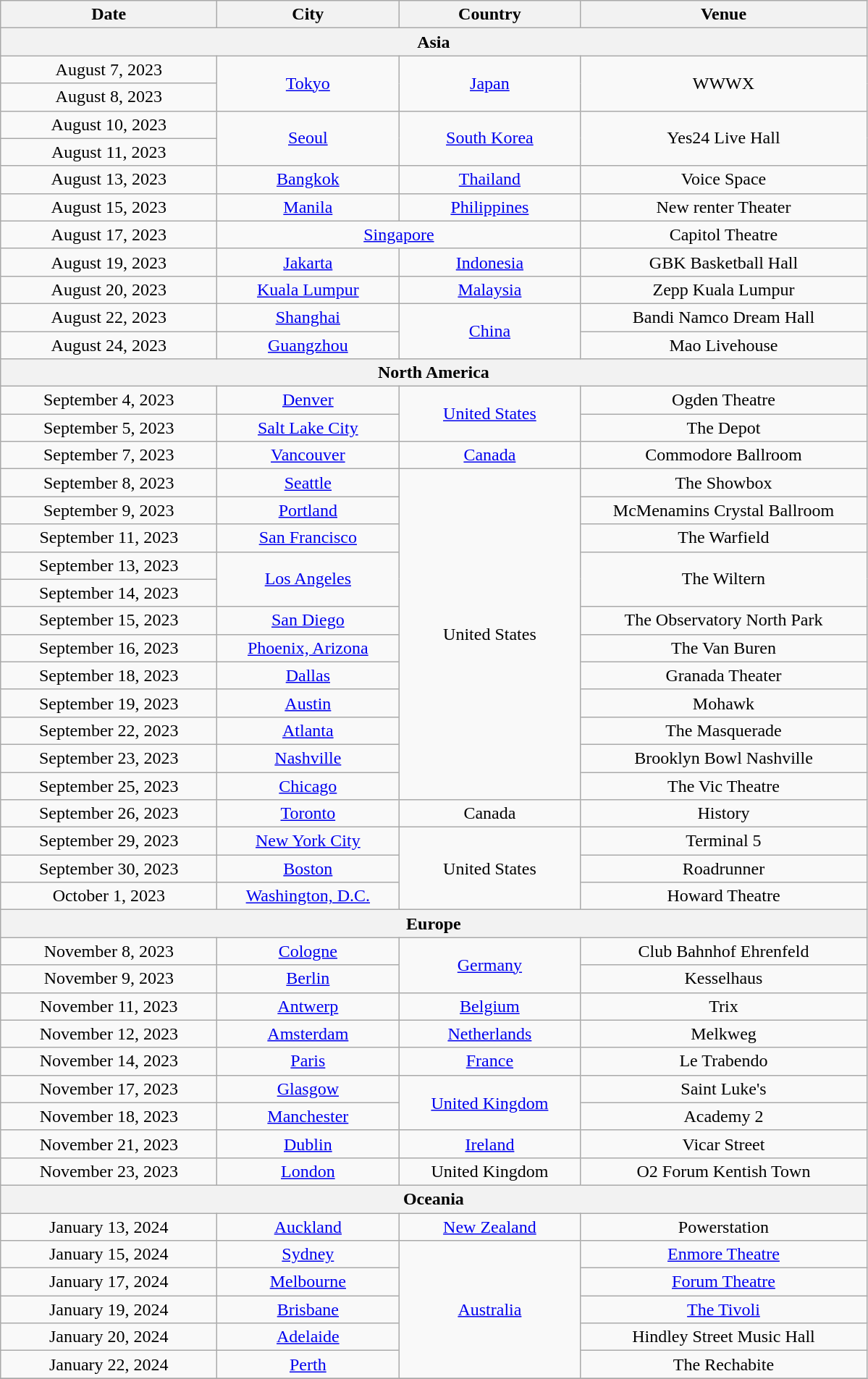<table class="wikitable" style="text-align:center;">
<tr>
<th scope="col" style="width:12em;">Date</th>
<th scope="col" style="width:10em;">City</th>
<th scope="col" style="width:10em;">Country</th>
<th scope="col" style="width:16em;">Venue</th>
</tr>
<tr>
<th colspan="4">Asia</th>
</tr>
<tr>
<td>August 7, 2023</td>
<td rowspan="2"><a href='#'>Tokyo</a></td>
<td rowspan="2"><a href='#'>Japan</a></td>
<td rowspan="2">WWWX</td>
</tr>
<tr>
<td>August 8, 2023</td>
</tr>
<tr>
<td>August 10, 2023</td>
<td rowspan="2"><a href='#'>Seoul</a></td>
<td rowspan="2"><a href='#'>South Korea</a></td>
<td rowspan="2">Yes24 Live Hall</td>
</tr>
<tr>
<td>August 11, 2023</td>
</tr>
<tr>
<td>August 13, 2023</td>
<td><a href='#'>Bangkok</a></td>
<td><a href='#'>Thailand</a></td>
<td>Voice Space</td>
</tr>
<tr>
<td>August 15, 2023</td>
<td><a href='#'>Manila</a></td>
<td><a href='#'>Philippines</a></td>
<td>New renter Theater</td>
</tr>
<tr>
<td>August 17, 2023</td>
<td colspan="2"><a href='#'>Singapore</a></td>
<td>Capitol Theatre</td>
</tr>
<tr>
<td>August 19, 2023</td>
<td><a href='#'>Jakarta</a></td>
<td><a href='#'>Indonesia</a></td>
<td>GBK Basketball Hall</td>
</tr>
<tr>
<td>August 20, 2023</td>
<td><a href='#'>Kuala Lumpur</a></td>
<td><a href='#'>Malaysia</a></td>
<td>Zepp Kuala Lumpur</td>
</tr>
<tr>
<td>August 22, 2023</td>
<td><a href='#'>Shanghai</a></td>
<td rowspan="2"><a href='#'>China</a></td>
<td>Bandi Namco Dream Hall</td>
</tr>
<tr>
<td>August 24, 2023</td>
<td><a href='#'>Guangzhou</a></td>
<td>Mao Livehouse</td>
</tr>
<tr>
<th colspan="4">North America</th>
</tr>
<tr>
<td>September 4, 2023</td>
<td><a href='#'>Denver</a></td>
<td rowspan="2"><a href='#'>United States</a></td>
<td>Ogden Theatre</td>
</tr>
<tr>
<td>September 5, 2023</td>
<td><a href='#'>Salt Lake City</a></td>
<td>The Depot</td>
</tr>
<tr>
<td>September 7, 2023</td>
<td><a href='#'>Vancouver</a></td>
<td><a href='#'>Canada</a></td>
<td>Commodore Ballroom</td>
</tr>
<tr>
<td>September 8, 2023</td>
<td><a href='#'>Seattle</a></td>
<td rowspan="12">United States</td>
<td>The Showbox</td>
</tr>
<tr>
<td>September 9, 2023</td>
<td><a href='#'>Portland</a></td>
<td>McMenamins Crystal Ballroom</td>
</tr>
<tr>
<td>September 11, 2023</td>
<td><a href='#'>San Francisco</a></td>
<td>The Warfield</td>
</tr>
<tr>
<td>September 13, 2023</td>
<td rowspan="2"><a href='#'>Los Angeles</a></td>
<td rowspan="2">The Wiltern</td>
</tr>
<tr>
<td>September 14, 2023</td>
</tr>
<tr>
<td>September 15, 2023</td>
<td><a href='#'>San Diego</a></td>
<td>The Observatory North Park</td>
</tr>
<tr>
<td>September 16, 2023</td>
<td><a href='#'>Phoenix, Arizona</a></td>
<td>The Van Buren</td>
</tr>
<tr>
<td>September 18, 2023</td>
<td><a href='#'>Dallas</a></td>
<td>Granada Theater</td>
</tr>
<tr>
<td>September 19, 2023</td>
<td><a href='#'>Austin</a></td>
<td>Mohawk</td>
</tr>
<tr>
<td>September 22, 2023</td>
<td><a href='#'>Atlanta</a></td>
<td>The Masquerade</td>
</tr>
<tr>
<td>September 23, 2023</td>
<td><a href='#'>Nashville</a></td>
<td>Brooklyn Bowl Nashville</td>
</tr>
<tr>
<td>September 25, 2023</td>
<td><a href='#'>Chicago</a></td>
<td>The Vic Theatre</td>
</tr>
<tr>
<td>September 26, 2023</td>
<td><a href='#'>Toronto</a></td>
<td>Canada</td>
<td>History</td>
</tr>
<tr>
<td>September 29, 2023</td>
<td><a href='#'>New York City</a></td>
<td rowspan="3">United States</td>
<td>Terminal 5</td>
</tr>
<tr>
<td>September 30, 2023</td>
<td><a href='#'>Boston</a></td>
<td>Roadrunner</td>
</tr>
<tr>
<td>October 1, 2023</td>
<td><a href='#'>Washington, D.C.</a></td>
<td>Howard Theatre</td>
</tr>
<tr>
<th colspan="4">Europe</th>
</tr>
<tr>
<td>November 8, 2023</td>
<td><a href='#'>Cologne</a></td>
<td rowspan="2"><a href='#'>Germany</a></td>
<td>Club Bahnhof Ehrenfeld</td>
</tr>
<tr>
<td>November 9, 2023</td>
<td><a href='#'>Berlin</a></td>
<td>Kesselhaus</td>
</tr>
<tr>
<td>November 11, 2023</td>
<td><a href='#'>Antwerp</a></td>
<td><a href='#'>Belgium</a></td>
<td>Trix</td>
</tr>
<tr>
<td>November 12, 2023</td>
<td><a href='#'>Amsterdam</a></td>
<td><a href='#'>Netherlands</a></td>
<td>Melkweg</td>
</tr>
<tr>
<td>November 14, 2023</td>
<td><a href='#'>Paris</a></td>
<td><a href='#'>France</a></td>
<td>Le Trabendo</td>
</tr>
<tr>
<td>November 17, 2023</td>
<td><a href='#'>Glasgow</a></td>
<td rowspan="2"><a href='#'>United Kingdom</a></td>
<td>Saint Luke's</td>
</tr>
<tr>
<td>November 18, 2023</td>
<td><a href='#'>Manchester</a></td>
<td>Academy 2</td>
</tr>
<tr>
<td>November 21, 2023</td>
<td><a href='#'>Dublin</a></td>
<td><a href='#'>Ireland</a></td>
<td>Vicar Street</td>
</tr>
<tr>
<td>November 23, 2023</td>
<td><a href='#'>London</a></td>
<td>United Kingdom</td>
<td>O2 Forum Kentish Town</td>
</tr>
<tr>
<th colspan="4">Oceania</th>
</tr>
<tr>
<td>January 13, 2024</td>
<td><a href='#'>Auckland</a></td>
<td><a href='#'>New Zealand</a></td>
<td>Powerstation</td>
</tr>
<tr>
<td>January 15, 2024</td>
<td><a href='#'>Sydney</a></td>
<td rowspan="5"><a href='#'>Australia</a></td>
<td><a href='#'>Enmore Theatre</a></td>
</tr>
<tr>
<td>January 17, 2024</td>
<td><a href='#'>Melbourne</a></td>
<td><a href='#'>Forum Theatre</a></td>
</tr>
<tr>
<td>January 19, 2024</td>
<td><a href='#'>Brisbane</a></td>
<td><a href='#'>The Tivoli</a></td>
</tr>
<tr>
<td>January 20, 2024</td>
<td><a href='#'>Adelaide</a></td>
<td>Hindley Street Music Hall</td>
</tr>
<tr>
<td>January 22, 2024</td>
<td><a href='#'>Perth</a></td>
<td>The Rechabite</td>
</tr>
<tr>
</tr>
</table>
